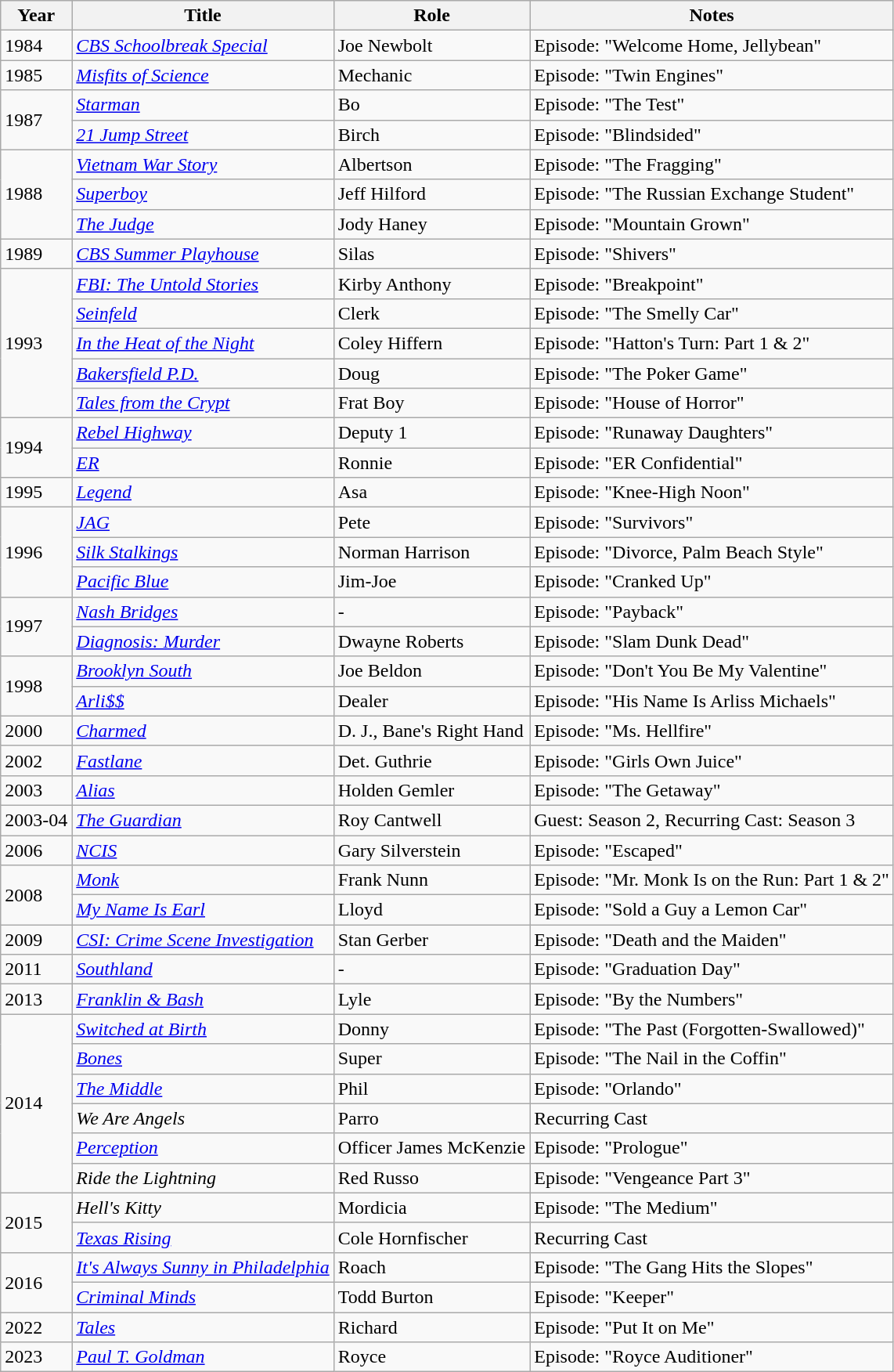<table class="wikitable sortable">
<tr>
<th>Year</th>
<th>Title</th>
<th>Role</th>
<th>Notes</th>
</tr>
<tr>
<td>1984</td>
<td><em><a href='#'>CBS Schoolbreak Special</a></em></td>
<td>Joe Newbolt</td>
<td>Episode: "Welcome Home, Jellybean"</td>
</tr>
<tr>
<td>1985</td>
<td><em><a href='#'>Misfits of Science</a></em></td>
<td>Mechanic</td>
<td>Episode: "Twin Engines"</td>
</tr>
<tr>
<td rowspan=2>1987</td>
<td><em><a href='#'>Starman</a></em></td>
<td>Bo</td>
<td>Episode: "The Test"</td>
</tr>
<tr>
<td><em><a href='#'>21 Jump Street</a></em></td>
<td>Birch</td>
<td>Episode: "Blindsided"</td>
</tr>
<tr>
<td rowspan=3>1988</td>
<td><em><a href='#'>Vietnam War Story</a></em></td>
<td>Albertson</td>
<td>Episode: "The Fragging"</td>
</tr>
<tr>
<td><em><a href='#'>Superboy</a></em></td>
<td>Jeff Hilford</td>
<td>Episode: "The Russian Exchange Student"</td>
</tr>
<tr>
<td><em><a href='#'>The Judge</a></em></td>
<td>Jody Haney</td>
<td>Episode: "Mountain Grown"</td>
</tr>
<tr>
<td>1989</td>
<td><em><a href='#'>CBS Summer Playhouse</a></em></td>
<td>Silas</td>
<td>Episode: "Shivers"</td>
</tr>
<tr>
<td rowspan=5>1993</td>
<td><em><a href='#'>FBI: The Untold Stories</a></em></td>
<td>Kirby Anthony</td>
<td>Episode: "Breakpoint"</td>
</tr>
<tr>
<td><em><a href='#'>Seinfeld</a></em></td>
<td>Clerk</td>
<td>Episode: "The Smelly Car"</td>
</tr>
<tr>
<td><em><a href='#'>In the Heat of the Night</a></em></td>
<td>Coley Hiffern</td>
<td>Episode: "Hatton's Turn: Part 1 & 2"</td>
</tr>
<tr>
<td><em><a href='#'>Bakersfield P.D.</a></em></td>
<td>Doug</td>
<td>Episode: "The Poker Game"</td>
</tr>
<tr>
<td><em><a href='#'>Tales from the Crypt</a></em></td>
<td>Frat Boy</td>
<td>Episode: "House of Horror"</td>
</tr>
<tr>
<td rowspan=2>1994</td>
<td><em><a href='#'>Rebel Highway</a></em></td>
<td>Deputy 1</td>
<td>Episode: "Runaway Daughters"</td>
</tr>
<tr>
<td><em><a href='#'>ER</a></em></td>
<td>Ronnie</td>
<td>Episode: "ER Confidential"</td>
</tr>
<tr>
<td>1995</td>
<td><em><a href='#'>Legend</a></em></td>
<td>Asa</td>
<td>Episode: "Knee-High Noon"</td>
</tr>
<tr>
<td rowspan=3>1996</td>
<td><em><a href='#'>JAG</a></em></td>
<td>Pete</td>
<td>Episode: "Survivors"</td>
</tr>
<tr>
<td><em><a href='#'>Silk Stalkings</a></em></td>
<td>Norman Harrison</td>
<td>Episode: "Divorce, Palm Beach Style"</td>
</tr>
<tr>
<td><em><a href='#'>Pacific Blue</a></em></td>
<td>Jim-Joe</td>
<td>Episode: "Cranked Up"</td>
</tr>
<tr>
<td rowspan=2>1997</td>
<td><em><a href='#'>Nash Bridges</a></em></td>
<td>-</td>
<td>Episode: "Payback"</td>
</tr>
<tr>
<td><em><a href='#'>Diagnosis: Murder</a></em></td>
<td>Dwayne Roberts</td>
<td>Episode: "Slam Dunk Dead"</td>
</tr>
<tr>
<td rowspan=2>1998</td>
<td><em><a href='#'>Brooklyn South</a></em></td>
<td>Joe Beldon</td>
<td>Episode: "Don't You Be My Valentine"</td>
</tr>
<tr>
<td><em><a href='#'>Arli$$</a></em></td>
<td>Dealer</td>
<td>Episode: "His Name Is Arliss Michaels"</td>
</tr>
<tr>
<td>2000</td>
<td><em><a href='#'>Charmed</a></em></td>
<td>D. J., Bane's Right Hand</td>
<td>Episode: "Ms. Hellfire"</td>
</tr>
<tr>
<td>2002</td>
<td><em><a href='#'>Fastlane</a></em></td>
<td>Det. Guthrie</td>
<td>Episode: "Girls Own Juice"</td>
</tr>
<tr>
<td>2003</td>
<td><em><a href='#'>Alias</a></em></td>
<td>Holden Gemler</td>
<td>Episode: "The Getaway"</td>
</tr>
<tr>
<td>2003-04</td>
<td><em><a href='#'>The Guardian</a></em></td>
<td>Roy Cantwell</td>
<td>Guest: Season 2, Recurring Cast: Season 3</td>
</tr>
<tr>
<td>2006</td>
<td><em><a href='#'>NCIS</a></em></td>
<td>Gary Silverstein</td>
<td>Episode: "Escaped"</td>
</tr>
<tr>
<td rowspan=2>2008</td>
<td><em><a href='#'>Monk</a></em></td>
<td>Frank Nunn</td>
<td>Episode: "Mr. Monk Is on the Run: Part 1 & 2"</td>
</tr>
<tr>
<td><em><a href='#'>My Name Is Earl</a></em></td>
<td>Lloyd</td>
<td>Episode: "Sold a Guy a Lemon Car"</td>
</tr>
<tr>
<td>2009</td>
<td><em><a href='#'>CSI: Crime Scene Investigation</a></em></td>
<td>Stan Gerber</td>
<td>Episode: "Death and the Maiden"</td>
</tr>
<tr>
<td>2011</td>
<td><em><a href='#'>Southland</a></em></td>
<td>-</td>
<td>Episode: "Graduation Day"</td>
</tr>
<tr>
<td>2013</td>
<td><em><a href='#'>Franklin & Bash</a></em></td>
<td>Lyle</td>
<td>Episode: "By the Numbers"</td>
</tr>
<tr>
<td rowspan=6>2014</td>
<td><em><a href='#'>Switched at Birth</a></em></td>
<td>Donny</td>
<td>Episode: "The Past (Forgotten-Swallowed)"</td>
</tr>
<tr>
<td><em><a href='#'>Bones</a></em></td>
<td>Super</td>
<td>Episode: "The Nail in the Coffin"</td>
</tr>
<tr>
<td><em><a href='#'>The Middle</a></em></td>
<td>Phil</td>
<td>Episode: "Orlando"</td>
</tr>
<tr>
<td><em>We Are Angels</em></td>
<td>Parro</td>
<td>Recurring Cast</td>
</tr>
<tr>
<td><em><a href='#'>Perception</a></em></td>
<td>Officer James McKenzie</td>
<td>Episode: "Prologue"</td>
</tr>
<tr>
<td><em>Ride the Lightning</em></td>
<td>Red Russo</td>
<td>Episode: "Vengeance Part 3"</td>
</tr>
<tr>
<td rowspan=2>2015</td>
<td><em>Hell's Kitty</em></td>
<td>Mordicia</td>
<td>Episode: "The Medium"</td>
</tr>
<tr>
<td><em><a href='#'>Texas Rising</a></em></td>
<td>Cole Hornfischer</td>
<td>Recurring Cast</td>
</tr>
<tr>
<td rowspan="2">2016</td>
<td><em><a href='#'>It's Always Sunny in Philadelphia</a></em></td>
<td>Roach</td>
<td>Episode: "The Gang Hits the Slopes"</td>
</tr>
<tr>
<td><em><a href='#'>Criminal Minds</a></em></td>
<td>Todd Burton</td>
<td>Episode: "Keeper"</td>
</tr>
<tr>
<td>2022</td>
<td><em><a href='#'>Tales</a></em></td>
<td>Richard</td>
<td>Episode: "Put It on Me"</td>
</tr>
<tr>
<td>2023</td>
<td><em><a href='#'>Paul T. Goldman</a></em></td>
<td>Royce</td>
<td>Episode: "Royce Auditioner"</td>
</tr>
</table>
